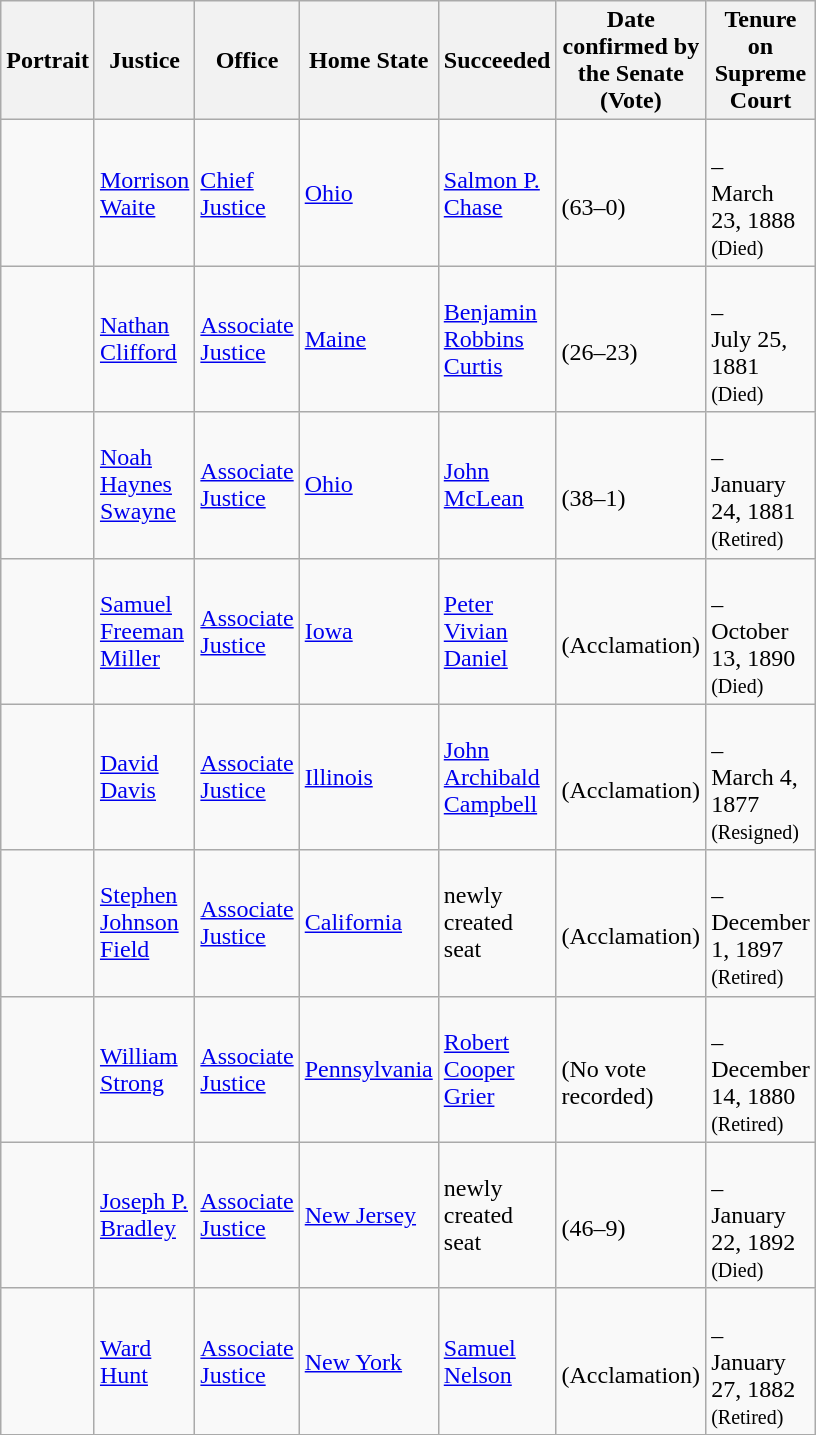<table class="wikitable sortable">
<tr>
<th scope="col" style="width: 10px;">Portrait</th>
<th scope="col" style="width: 10px;">Justice</th>
<th scope="col" style="width: 10px;">Office</th>
<th scope="col" style="width: 10px;">Home State</th>
<th scope="col" style="width: 10px;">Succeeded</th>
<th scope="col" style="width: 10px;">Date confirmed by the Senate<br>(Vote)</th>
<th scope="col" style="width: 10px;">Tenure on Supreme Court</th>
</tr>
<tr>
<td></td>
<td><a href='#'>Morrison Waite</a></td>
<td><a href='#'>Chief Justice</a></td>
<td><a href='#'>Ohio</a></td>
<td><a href='#'>Salmon P. Chase</a></td>
<td><br>(63–0)</td>
<td><br>–<br>March 23, 1888<br><small>(Died)</small></td>
</tr>
<tr>
<td></td>
<td><a href='#'>Nathan Clifford</a></td>
<td><a href='#'>Associate Justice</a></td>
<td><a href='#'>Maine</a></td>
<td><a href='#'>Benjamin Robbins Curtis</a></td>
<td><br>(26–23)</td>
<td><br>–<br>July 25, 1881<br><small>(Died)</small></td>
</tr>
<tr>
<td></td>
<td><a href='#'>Noah Haynes Swayne</a></td>
<td><a href='#'>Associate Justice</a></td>
<td><a href='#'>Ohio</a></td>
<td><a href='#'>John McLean</a></td>
<td><br>(38–1)</td>
<td><br>–<br>January 24, 1881<br><small>(Retired)</small></td>
</tr>
<tr>
<td></td>
<td><a href='#'>Samuel Freeman Miller</a></td>
<td><a href='#'>Associate Justice</a></td>
<td><a href='#'>Iowa</a></td>
<td><a href='#'>Peter Vivian Daniel</a></td>
<td><br>(Acclamation)</td>
<td><br>–<br>October 13, 1890<br><small>(Died)</small></td>
</tr>
<tr>
<td></td>
<td><a href='#'>David Davis</a></td>
<td><a href='#'>Associate Justice</a></td>
<td><a href='#'>Illinois</a></td>
<td><a href='#'>John Archibald Campbell</a></td>
<td><br>(Acclamation)</td>
<td><br>–<br>March 4, 1877<br><small>(Resigned)</small></td>
</tr>
<tr>
<td></td>
<td><a href='#'>Stephen Johnson Field</a></td>
<td><a href='#'>Associate Justice</a></td>
<td><a href='#'>California</a></td>
<td>newly created seat</td>
<td><br>(Acclamation)</td>
<td><br>–<br>December 1, 1897<br><small>(Retired)</small></td>
</tr>
<tr>
<td></td>
<td><a href='#'>William Strong</a></td>
<td><a href='#'>Associate Justice</a></td>
<td><a href='#'>Pennsylvania</a></td>
<td><a href='#'>Robert Cooper Grier</a></td>
<td><br>(No vote recorded)</td>
<td><br>–<br>December 14, 1880<br><small>(Retired)</small></td>
</tr>
<tr>
<td></td>
<td><a href='#'>Joseph P. Bradley</a></td>
<td><a href='#'>Associate Justice</a></td>
<td><a href='#'>New Jersey</a></td>
<td>newly created seat</td>
<td><br>(46–9)</td>
<td><br>–<br>January 22, 1892<br><small>(Died)</small></td>
</tr>
<tr>
<td></td>
<td><a href='#'>Ward Hunt</a></td>
<td><a href='#'>Associate Justice</a></td>
<td><a href='#'>New York</a></td>
<td><a href='#'>Samuel Nelson</a></td>
<td><br>(Acclamation)</td>
<td><br>–<br>January 27, 1882<br><small>(Retired)</small></td>
</tr>
<tr>
</tr>
</table>
